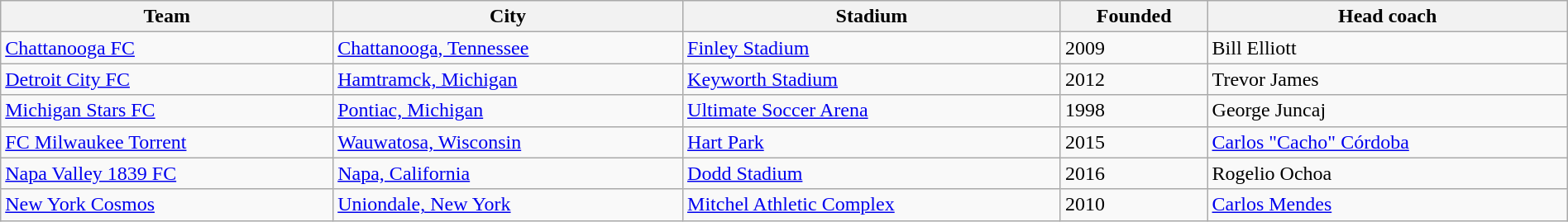<table class="wikitable" style="text-align:left; width:100%">
<tr>
<th>Team</th>
<th>City</th>
<th>Stadium</th>
<th>Founded</th>
<th>Head coach</th>
</tr>
<tr>
<td><a href='#'>Chattanooga FC</a></td>
<td><a href='#'>Chattanooga, Tennessee</a></td>
<td><a href='#'>Finley Stadium</a></td>
<td>2009</td>
<td> Bill Elliott</td>
</tr>
<tr>
<td><a href='#'>Detroit City FC</a></td>
<td><a href='#'>Hamtramck, Michigan</a></td>
<td><a href='#'>Keyworth Stadium</a></td>
<td>2012</td>
<td> Trevor James</td>
</tr>
<tr>
<td><a href='#'>Michigan Stars FC</a></td>
<td><a href='#'>Pontiac, Michigan</a></td>
<td><a href='#'>Ultimate Soccer Arena</a></td>
<td>1998</td>
<td> George Juncaj</td>
</tr>
<tr>
<td><a href='#'>FC Milwaukee Torrent</a></td>
<td><a href='#'>Wauwatosa, Wisconsin</a></td>
<td><a href='#'>Hart Park</a></td>
<td>2015</td>
<td> <a href='#'>Carlos "Cacho" Córdoba</a></td>
</tr>
<tr>
<td><a href='#'>Napa Valley 1839 FC</a></td>
<td><a href='#'>Napa, California</a></td>
<td><a href='#'>Dodd Stadium</a></td>
<td>2016</td>
<td> Rogelio Ochoa</td>
</tr>
<tr>
<td><a href='#'>New York Cosmos</a></td>
<td><a href='#'>Uniondale, New York</a></td>
<td><a href='#'>Mitchel Athletic Complex</a></td>
<td>2010</td>
<td> <a href='#'>Carlos Mendes</a></td>
</tr>
</table>
